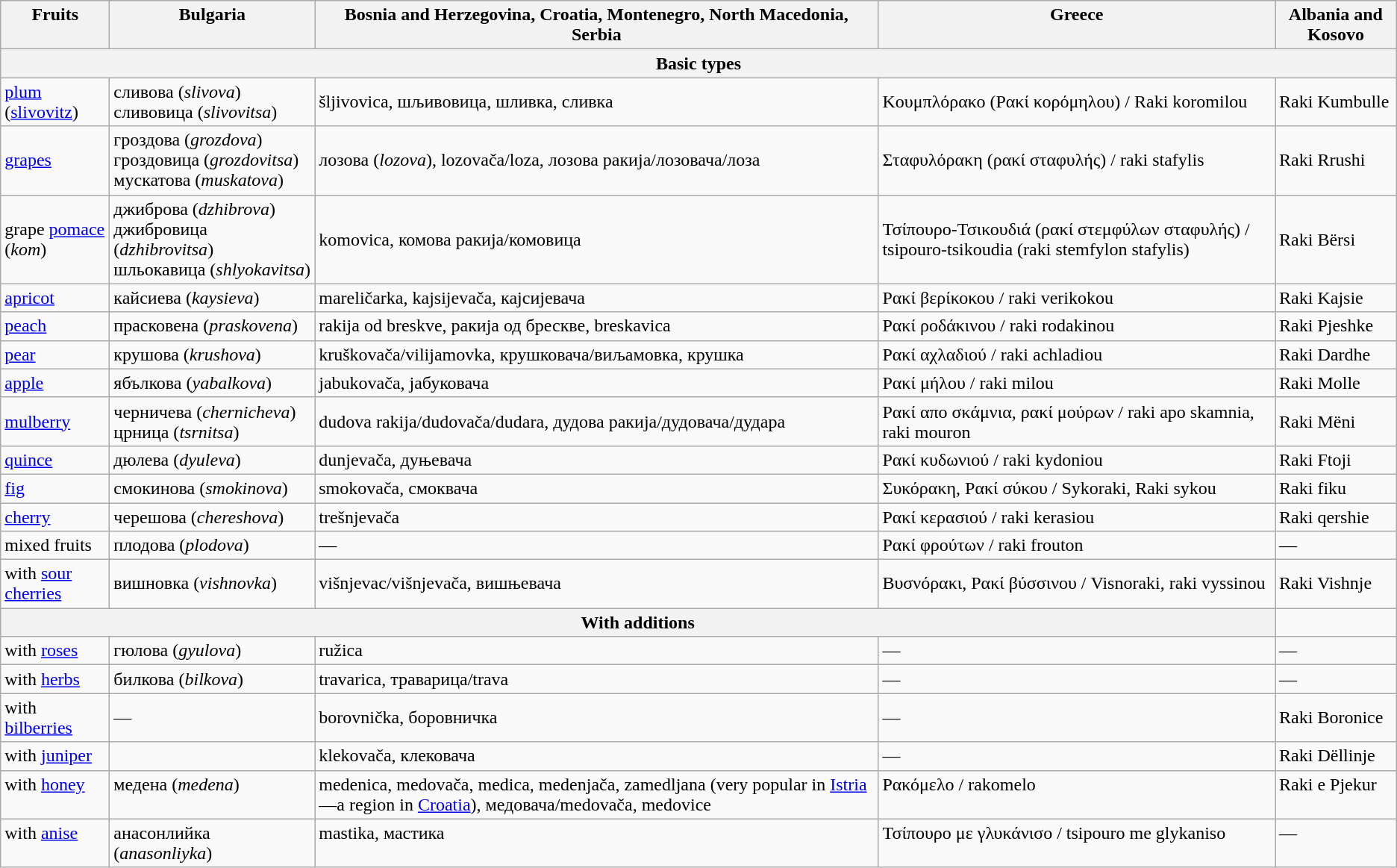<table class=wikitable>
<tr style="vertical-align:top; border-bottom:1px solid #666;">
<th>Fruits</th>
<th>Bulgaria</th>
<th>Bosnia and Herzegovina, Croatia, Montenegro, North Macedonia, Serbia</th>
<th>Greece</th>
<th>Albania and Kosovo</th>
</tr>
<tr>
<th colspan="5">Basic types</th>
</tr>
<tr>
<td><a href='#'>plum</a> (<a href='#'>slivovitz</a>)</td>
<td>сливова (<em>slivova</em>) сливовица (<em>slivovitsa</em>)</td>
<td>šljivovica, шљивовица, шливка, сливка</td>
<td>Κουμπλόρακο (Ρακί κορόμηλου) / Raki koromilou</td>
<td>Raki Kumbulle</td>
</tr>
<tr>
<td><a href='#'>grapes</a></td>
<td>гроздова (<em>grozdova</em>)<br>гроздовица (<em>grozdovitsa</em>)<br>мускатова (<em>muskatova</em>)</td>
<td>лозова (<em>lozova</em>), lozovača/loza, лозова ракија/лозовача/лоза</td>
<td>Σταφυλόρακη (ρακί σταφυλής) / raki stafylis</td>
<td>Raki Rrushi</td>
</tr>
<tr>
<td>grape <a href='#'>pomace</a><br>(<em>kom</em>)</td>
<td>джиброва (<em>dzhibrova</em>)<br>джибровица (<em>dzhibrovitsa</em>)<br>шльокавица (<em>shlyokavitsa</em>)</td>
<td>komovica, комова ракија/комовица</td>
<td>Τσίπουρο-Τσικουδιά (ρακί στεμφύλων σταφυλής) / tsipouro-tsikoudia (raki stemfylon stafylis)</td>
<td>Raki Bërsi</td>
</tr>
<tr>
<td><a href='#'>apricot</a></td>
<td>кайсиева (<em>kaysieva</em>)</td>
<td>mareličarka, kajsijevača, кајсијевача</td>
<td>Ρακί βερίκοκου / raki verikokou</td>
<td>Raki Kajsie</td>
</tr>
<tr>
<td><a href='#'>peach</a></td>
<td>прасковена (<em>praskovena</em>)</td>
<td>rakija od breskve, ракија од брескве, breskavica</td>
<td>Ρακί ροδάκινου / raki rodakinou</td>
<td>Raki Pjeshke</td>
</tr>
<tr>
<td><a href='#'>pear</a></td>
<td>крушoва (<em>krushova</em>)</td>
<td>kruškovača/vilijamovka, крушковача/виљамовка, крушка</td>
<td>Ρακί αχλαδιού / raki achladiou</td>
<td>Raki Dardhe</td>
</tr>
<tr>
<td><a href='#'>apple</a></td>
<td>ябълкова (<em>yabalkova</em>)</td>
<td>jabukovača, јабуковача</td>
<td>Ρακί μήλου / raki milou</td>
<td>Raki Molle</td>
</tr>
<tr>
<td><a href='#'>mulberry</a></td>
<td>черничева (<em>chernicheva</em>)<br>црница (<em>tsrnitsa</em>)</td>
<td>dudova rakija/dudovača/dudara, дудова ракија/дудовача/дудара</td>
<td>Ρακί απο σκάμνια, ρακί μούρων / raki apo skamnia, raki mouron</td>
<td>Raki Mëni</td>
</tr>
<tr>
<td><a href='#'>quince</a></td>
<td>дюлева (<em>dyuleva</em>)</td>
<td>dunjevača, дуњевача</td>
<td>Ρακί κυδωνιού / raki kydoniou</td>
<td>Raki Ftoji</td>
</tr>
<tr>
<td><a href='#'>fig</a></td>
<td>смокинова (<em>smokinova</em>)</td>
<td>smokovača, смоквача</td>
<td>Συκόρακη, Ρακί σύκου / Sykoraki, Raki sykou</td>
<td>Raki fiku</td>
</tr>
<tr>
<td><a href='#'>cherry</a></td>
<td>черешова (<em>chereshova</em>)</td>
<td>trešnjevača</td>
<td>Ρακί κερασιού / raki kerasiou</td>
<td>Raki qershie</td>
</tr>
<tr>
<td>mixed fruits</td>
<td>плодова (<em>plodova</em>)</td>
<td>—</td>
<td>Ρακί φρούτων / raki frouton</td>
<td>—</td>
</tr>
<tr>
<td>with <a href='#'>sour cherries</a></td>
<td>вишновка (<em>vishnovka</em>)</td>
<td>višnjevac/višnjevača, вишњевача</td>
<td>Βυσνόρακι, Ρακί βύσσινου / Visnoraki, raki vyssinou</td>
<td>Raki Vishnje</td>
</tr>
<tr>
<th colspan="4">With additions</th>
<td></td>
</tr>
<tr>
<td>with <a href='#'>roses</a></td>
<td>гюлова (<em>gyulova</em>)</td>
<td>ružica</td>
<td>—</td>
<td>—</td>
</tr>
<tr>
<td>with <a href='#'>herbs</a></td>
<td>билкова (<em>bilkova</em>)</td>
<td>travarica, траварица/trava</td>
<td>—</td>
<td>—</td>
</tr>
<tr>
<td>with <a href='#'>bilberries</a></td>
<td>—</td>
<td>borovnička, боровничка</td>
<td>—</td>
<td>Raki Boronice</td>
</tr>
<tr>
<td>with <a href='#'>juniper</a></td>
<td></td>
<td>klekovača, клековача</td>
<td>—</td>
<td>Raki Dëllinje</td>
</tr>
<tr valign=top>
<td>with <a href='#'>honey</a></td>
<td>медена (<em>medena</em>)</td>
<td>medenica, medovača, medica, medenjača, zamedljana (very popular in <a href='#'>Istria</a>—a region in <a href='#'>Croatia</a>), медовача/medovača, medovice</td>
<td>Ρακόμελο / rakomelo</td>
<td>Raki e Pjekur</td>
</tr>
<tr valign=top>
<td>with <a href='#'>anise</a></td>
<td>анасонлийка (<em>anasonliyka</em>)</td>
<td>mastika, мастика</td>
<td>Τσίπουρο με γλυκάνισο / tsipouro me glykaniso</td>
<td>—</td>
</tr>
</table>
